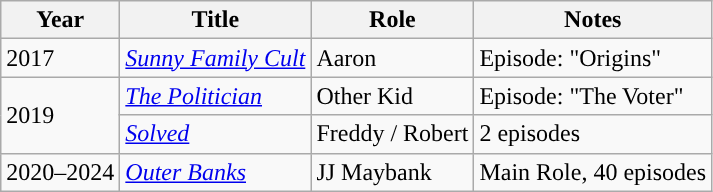<table class="wikitable sorta">
<tr>
<th>Year</th>
<th>Title</th>
<th>Role</th>
<th>Notes</th>
</tr>
<tr>
<td>2017</td>
<td><a href='#'><em>Sunny Family Cult</em></a></td>
<td>Aaron</td>
<td>Episode: "Origins"</td>
</tr>
<tr>
<td rowspan="2">2019</td>
<td><em><a href='#'>The Politician</a></em></td>
<td>Other Kid</td>
<td>Episode: "The Voter"</td>
</tr>
<tr>
<td><a href='#'><em>Solved</em></a></td>
<td>Freddy / Robert</td>
<td>2 episodes</td>
</tr>
<tr>
<td>2020–2024</td>
<td><em><a href='#'>Outer Banks</a></em></td>
<td>JJ Maybank</td>
<td>Main Role, 40 episodes</td>
</tr>
</table>
